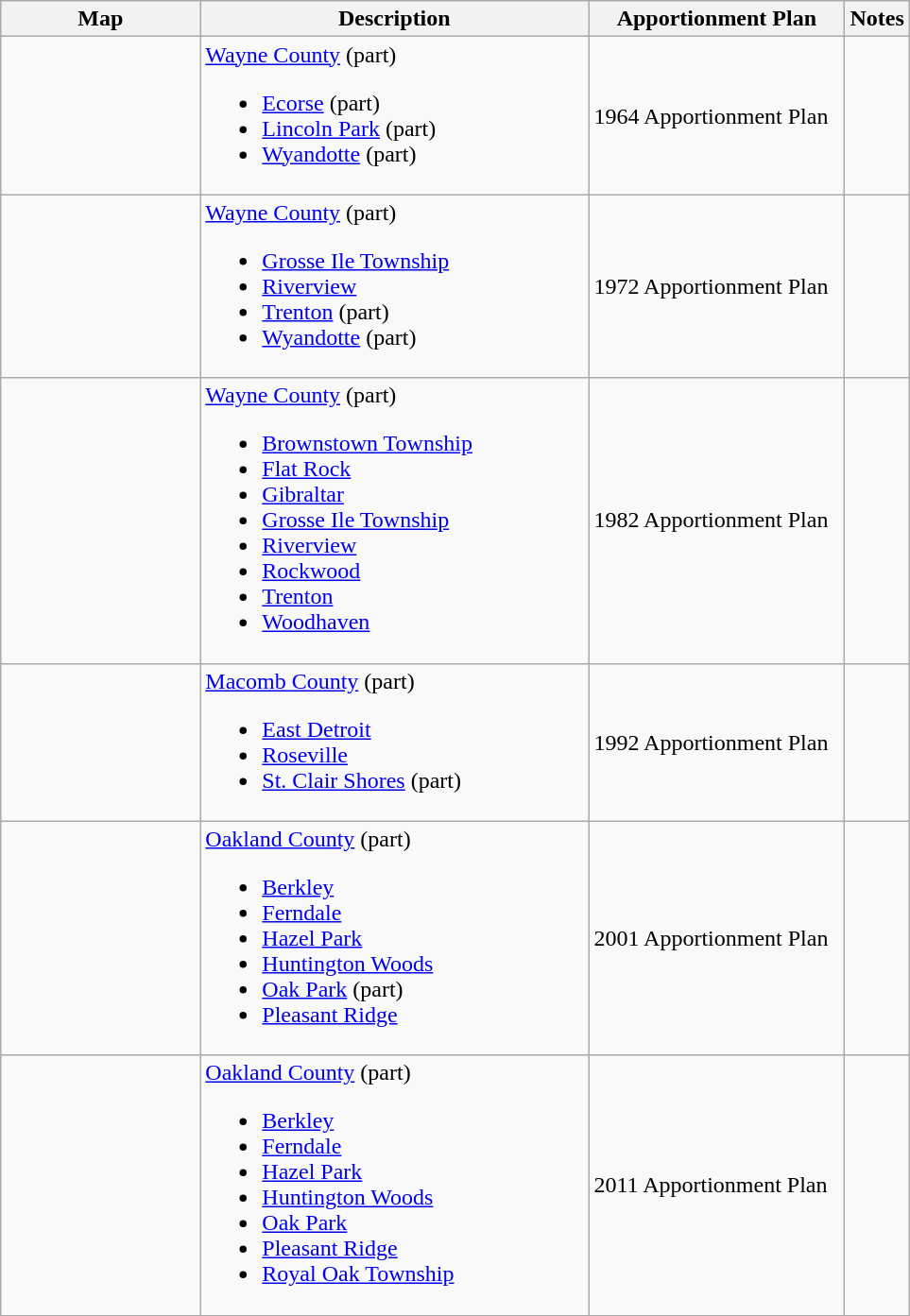<table class="wikitable sortable">
<tr>
<th style="width:100pt;">Map</th>
<th style="width:200pt;">Description</th>
<th style="width:130pt;">Apportionment Plan</th>
<th style="width:15pt;">Notes</th>
</tr>
<tr>
<td></td>
<td><a href='#'>Wayne County</a> (part)<br><ul><li><a href='#'>Ecorse</a> (part)</li><li><a href='#'>Lincoln Park</a> (part)</li><li><a href='#'>Wyandotte</a> (part)</li></ul></td>
<td>1964 Apportionment Plan</td>
<td></td>
</tr>
<tr>
<td></td>
<td><a href='#'>Wayne County</a> (part)<br><ul><li><a href='#'>Grosse Ile Township</a></li><li><a href='#'>Riverview</a></li><li><a href='#'>Trenton</a> (part)</li><li><a href='#'>Wyandotte</a> (part)</li></ul></td>
<td>1972 Apportionment Plan</td>
<td></td>
</tr>
<tr>
<td></td>
<td><a href='#'>Wayne County</a> (part)<br><ul><li><a href='#'>Brownstown Township</a></li><li><a href='#'>Flat Rock</a></li><li><a href='#'>Gibraltar</a></li><li><a href='#'>Grosse Ile Township</a></li><li><a href='#'>Riverview</a></li><li><a href='#'>Rockwood</a></li><li><a href='#'>Trenton</a></li><li><a href='#'>Woodhaven</a></li></ul></td>
<td>1982 Apportionment Plan</td>
<td></td>
</tr>
<tr>
<td></td>
<td><a href='#'>Macomb County</a> (part)<br><ul><li><a href='#'>East Detroit</a></li><li><a href='#'>Roseville</a></li><li><a href='#'>St. Clair Shores</a> (part)</li></ul></td>
<td>1992 Apportionment Plan</td>
<td></td>
</tr>
<tr>
<td></td>
<td><a href='#'>Oakland County</a> (part)<br><ul><li><a href='#'>Berkley</a></li><li><a href='#'>Ferndale</a></li><li><a href='#'>Hazel Park</a></li><li><a href='#'>Huntington Woods</a></li><li><a href='#'>Oak Park</a> (part)</li><li><a href='#'>Pleasant Ridge</a></li></ul></td>
<td>2001 Apportionment Plan</td>
<td></td>
</tr>
<tr>
<td></td>
<td><a href='#'>Oakland County</a> (part)<br><ul><li><a href='#'>Berkley</a></li><li><a href='#'>Ferndale</a></li><li><a href='#'>Hazel Park</a></li><li><a href='#'>Huntington Woods</a></li><li><a href='#'>Oak Park</a></li><li><a href='#'>Pleasant Ridge</a></li><li><a href='#'>Royal Oak Township</a></li></ul></td>
<td>2011 Apportionment Plan</td>
<td></td>
</tr>
<tr>
</tr>
</table>
